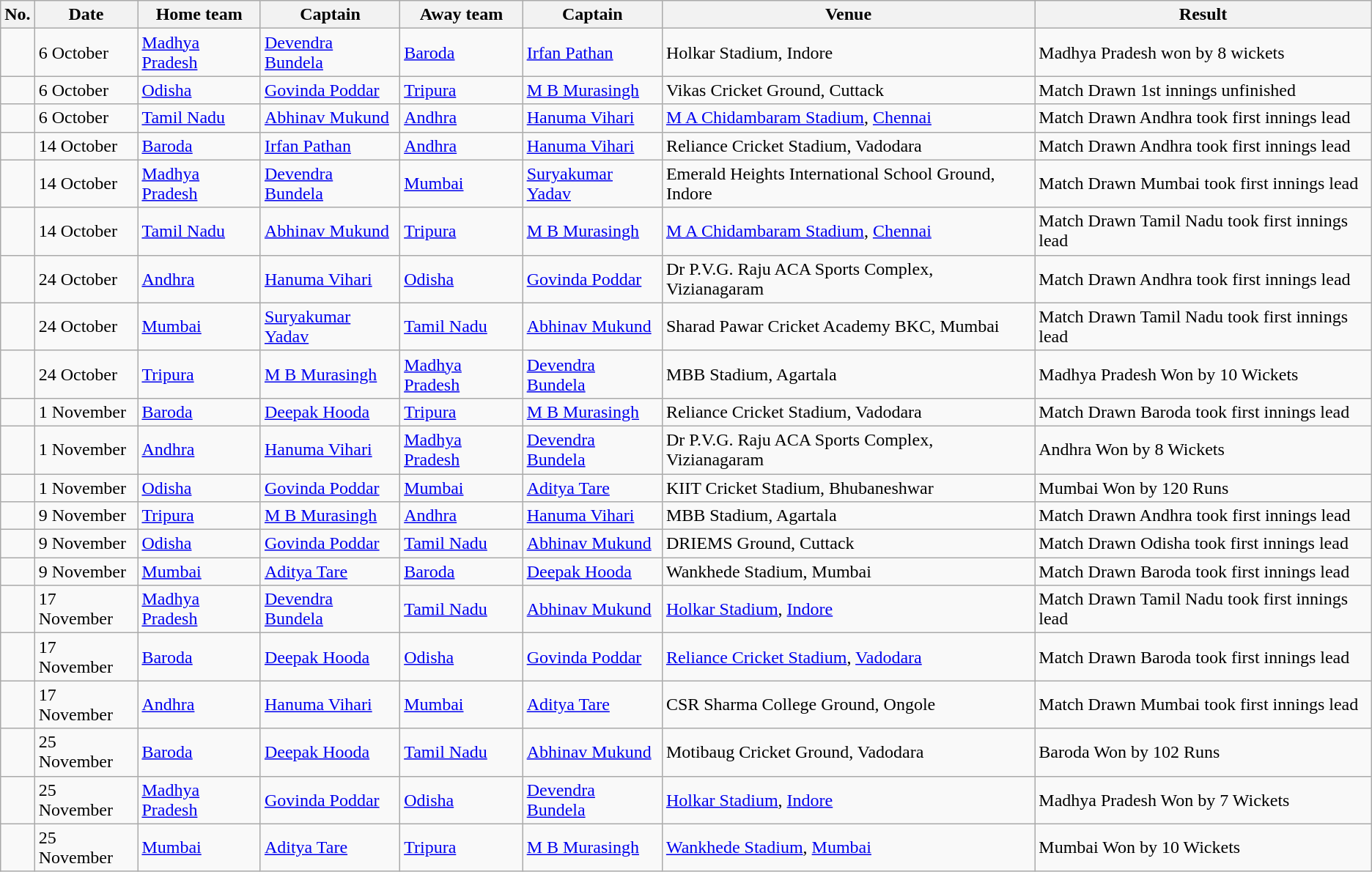<table class="wikitable collapsible collapsed">
<tr>
<th>No.</th>
<th>Date</th>
<th>Home team</th>
<th>Captain</th>
<th>Away team</th>
<th>Captain</th>
<th>Venue</th>
<th>Result</th>
</tr>
<tr>
<td> </td>
<td>6 October</td>
<td><a href='#'>Madhya Pradesh</a></td>
<td><a href='#'>Devendra Bundela</a></td>
<td><a href='#'>Baroda</a></td>
<td><a href='#'>Irfan Pathan</a></td>
<td>Holkar Stadium, Indore</td>
<td>Madhya Pradesh won by 8 wickets</td>
</tr>
<tr>
<td> </td>
<td>6 October</td>
<td><a href='#'>Odisha</a></td>
<td><a href='#'>Govinda Poddar</a></td>
<td><a href='#'>Tripura</a></td>
<td><a href='#'>M B Murasingh</a></td>
<td>Vikas Cricket Ground, Cuttack</td>
<td>Match Drawn 1st innings unfinished</td>
</tr>
<tr>
<td> </td>
<td>6 October</td>
<td><a href='#'>Tamil Nadu</a></td>
<td><a href='#'>Abhinav Mukund</a></td>
<td><a href='#'>Andhra</a></td>
<td><a href='#'>Hanuma Vihari</a></td>
<td><a href='#'>M A Chidambaram Stadium</a>, <a href='#'>Chennai</a></td>
<td>Match Drawn Andhra took first innings lead</td>
</tr>
<tr>
<td> </td>
<td>14 October</td>
<td><a href='#'>Baroda</a></td>
<td><a href='#'>Irfan Pathan</a></td>
<td><a href='#'>Andhra</a></td>
<td><a href='#'>Hanuma Vihari</a></td>
<td>Reliance Cricket Stadium, Vadodara</td>
<td>Match Drawn Andhra took first innings lead</td>
</tr>
<tr>
<td> </td>
<td>14 October</td>
<td><a href='#'>Madhya Pradesh</a></td>
<td><a href='#'>Devendra Bundela</a></td>
<td><a href='#'>Mumbai</a></td>
<td><a href='#'>Suryakumar Yadav</a></td>
<td>Emerald Heights International School Ground, Indore</td>
<td>Match Drawn Mumbai took first innings lead</td>
</tr>
<tr>
<td> </td>
<td>14 October</td>
<td><a href='#'>Tamil Nadu</a></td>
<td><a href='#'>Abhinav Mukund</a></td>
<td><a href='#'>Tripura</a></td>
<td><a href='#'>M B Murasingh</a></td>
<td><a href='#'>M A Chidambaram Stadium</a>, <a href='#'>Chennai</a></td>
<td>Match Drawn Tamil Nadu took first innings lead</td>
</tr>
<tr>
<td> </td>
<td>24 October</td>
<td><a href='#'>Andhra</a></td>
<td><a href='#'>Hanuma Vihari</a></td>
<td><a href='#'>Odisha</a></td>
<td><a href='#'>Govinda Poddar</a></td>
<td>Dr P.V.G. Raju ACA Sports Complex, Vizianagaram</td>
<td>Match Drawn Andhra took first innings lead</td>
</tr>
<tr>
<td> </td>
<td>24 October</td>
<td><a href='#'>Mumbai</a></td>
<td><a href='#'>Suryakumar Yadav</a></td>
<td><a href='#'>Tamil Nadu</a></td>
<td><a href='#'>Abhinav Mukund</a></td>
<td>Sharad Pawar Cricket Academy BKC, Mumbai</td>
<td>Match Drawn Tamil Nadu took first innings lead</td>
</tr>
<tr>
<td> </td>
<td>24 October</td>
<td><a href='#'>Tripura</a></td>
<td><a href='#'>M B Murasingh</a></td>
<td><a href='#'>Madhya Pradesh</a></td>
<td><a href='#'>Devendra Bundela</a></td>
<td>MBB Stadium, Agartala</td>
<td>Madhya Pradesh Won by 10 Wickets</td>
</tr>
<tr>
<td> </td>
<td>1 November</td>
<td><a href='#'>Baroda</a></td>
<td><a href='#'>Deepak Hooda</a></td>
<td><a href='#'>Tripura</a></td>
<td><a href='#'>M B Murasingh</a></td>
<td>Reliance Cricket Stadium, Vadodara</td>
<td>Match Drawn Baroda took first innings lead</td>
</tr>
<tr>
<td> </td>
<td>1 November</td>
<td><a href='#'>Andhra</a></td>
<td><a href='#'>Hanuma Vihari</a></td>
<td><a href='#'>Madhya Pradesh</a></td>
<td><a href='#'>Devendra Bundela</a></td>
<td>Dr P.V.G. Raju ACA Sports Complex, Vizianagaram</td>
<td>Andhra Won by 8 Wickets</td>
</tr>
<tr>
<td> </td>
<td>1 November</td>
<td><a href='#'>Odisha</a></td>
<td><a href='#'>Govinda Poddar</a></td>
<td><a href='#'>Mumbai</a></td>
<td><a href='#'>Aditya Tare</a></td>
<td>KIIT Cricket Stadium, Bhubaneshwar</td>
<td>Mumbai Won by 120 Runs</td>
</tr>
<tr>
<td> </td>
<td>9 November</td>
<td><a href='#'>Tripura</a></td>
<td><a href='#'>M B Murasingh</a></td>
<td><a href='#'>Andhra</a></td>
<td><a href='#'>Hanuma Vihari</a></td>
<td>MBB Stadium, Agartala</td>
<td>Match Drawn Andhra took first innings lead</td>
</tr>
<tr>
<td> </td>
<td>9 November</td>
<td><a href='#'>Odisha</a></td>
<td><a href='#'>Govinda Poddar</a></td>
<td><a href='#'>Tamil Nadu</a></td>
<td><a href='#'>Abhinav Mukund</a></td>
<td>DRIEMS Ground, Cuttack</td>
<td>Match Drawn Odisha took first innings lead</td>
</tr>
<tr>
<td> </td>
<td>9 November</td>
<td><a href='#'>Mumbai</a></td>
<td><a href='#'>Aditya Tare</a></td>
<td><a href='#'>Baroda</a></td>
<td><a href='#'>Deepak Hooda</a></td>
<td>Wankhede Stadium, Mumbai</td>
<td>Match Drawn Baroda took first innings lead</td>
</tr>
<tr>
<td> </td>
<td>17 November</td>
<td><a href='#'>Madhya Pradesh</a></td>
<td><a href='#'>Devendra Bundela</a></td>
<td><a href='#'>Tamil Nadu</a></td>
<td><a href='#'>Abhinav Mukund</a></td>
<td><a href='#'>Holkar Stadium</a>, <a href='#'>Indore</a></td>
<td>Match Drawn Tamil Nadu took first innings lead</td>
</tr>
<tr>
<td> </td>
<td>17 November</td>
<td><a href='#'>Baroda</a></td>
<td><a href='#'>Deepak Hooda</a></td>
<td><a href='#'>Odisha</a></td>
<td><a href='#'>Govinda Poddar</a></td>
<td><a href='#'>Reliance Cricket Stadium</a>, <a href='#'>Vadodara</a></td>
<td>Match Drawn Baroda took first innings lead</td>
</tr>
<tr>
<td> </td>
<td>17 November</td>
<td><a href='#'>Andhra</a></td>
<td><a href='#'>Hanuma Vihari</a></td>
<td><a href='#'>Mumbai</a></td>
<td><a href='#'>Aditya Tare</a></td>
<td>CSR Sharma College Ground, Ongole</td>
<td>Match Drawn Mumbai took first innings lead</td>
</tr>
<tr>
<td> </td>
<td>25 November</td>
<td><a href='#'>Baroda</a></td>
<td><a href='#'>Deepak Hooda</a></td>
<td><a href='#'>Tamil Nadu</a></td>
<td><a href='#'>Abhinav Mukund</a></td>
<td>Motibaug Cricket Ground, Vadodara</td>
<td>Baroda Won by 102 Runs</td>
</tr>
<tr>
<td> </td>
<td>25 November</td>
<td><a href='#'>Madhya Pradesh</a></td>
<td><a href='#'>Govinda Poddar</a></td>
<td><a href='#'>Odisha</a></td>
<td><a href='#'>Devendra Bundela</a></td>
<td><a href='#'>Holkar Stadium</a>, <a href='#'>Indore</a></td>
<td>Madhya Pradesh Won by 7 Wickets</td>
</tr>
<tr>
<td> </td>
<td>25 November</td>
<td><a href='#'>Mumbai</a></td>
<td><a href='#'>Aditya Tare</a></td>
<td><a href='#'>Tripura</a></td>
<td><a href='#'>M B Murasingh</a></td>
<td><a href='#'>Wankhede Stadium</a>, <a href='#'>Mumbai</a></td>
<td>Mumbai Won by 10 Wickets</td>
</tr>
</table>
